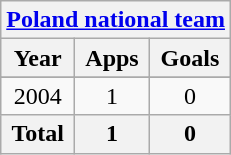<table class="wikitable" style="text-align:center">
<tr>
<th colspan=3><a href='#'>Poland national team</a></th>
</tr>
<tr>
<th>Year</th>
<th>Apps</th>
<th>Goals</th>
</tr>
<tr>
</tr>
<tr>
<td>2004</td>
<td>1</td>
<td>0</td>
</tr>
<tr>
<th>Total</th>
<th>1</th>
<th>0</th>
</tr>
</table>
